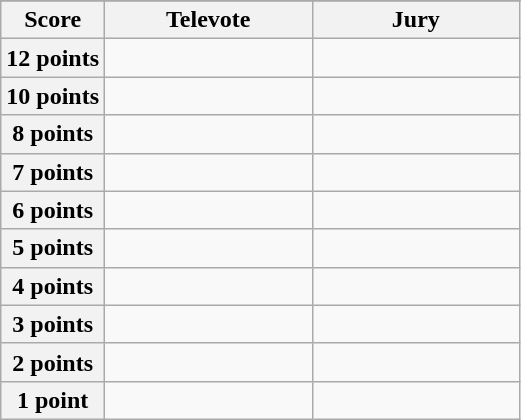<table class="wikitable">
<tr>
</tr>
<tr>
<th scope="col" width="20%">Score</th>
<th scope="col" width="40%">Televote</th>
<th scope="col" width="40%">Jury</th>
</tr>
<tr>
<th scope="row">12 points</th>
<td></td>
<td></td>
</tr>
<tr>
<th scope="row">10 points</th>
<td></td>
<td></td>
</tr>
<tr>
<th scope="row">8 points</th>
<td></td>
<td></td>
</tr>
<tr>
<th scope="row">7 points</th>
<td></td>
<td></td>
</tr>
<tr>
<th scope="row">6 points</th>
<td></td>
<td></td>
</tr>
<tr>
<th scope="row">5 points</th>
<td></td>
<td></td>
</tr>
<tr>
<th scope="row">4 points</th>
<td></td>
<td></td>
</tr>
<tr>
<th scope="row">3 points</th>
<td></td>
<td></td>
</tr>
<tr>
<th scope="row">2 points</th>
<td></td>
<td></td>
</tr>
<tr>
<th scope="row">1 point</th>
<td></td>
<td></td>
</tr>
</table>
